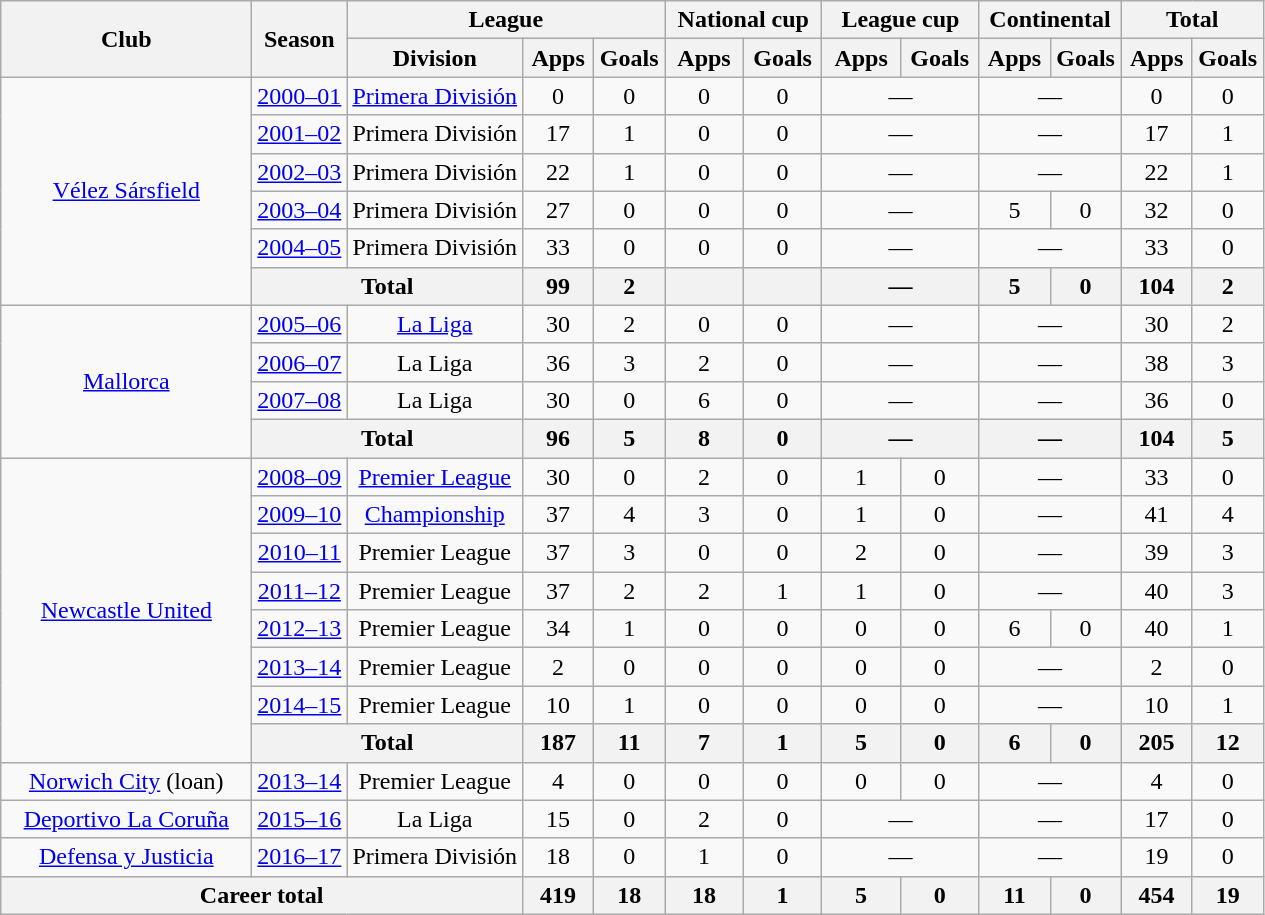<table class="wikitable" style="text-align:center">
<tr>
<th rowspan="2" width="160">Club</th>
<th rowspan="2">Season</th>
<th colspan="3">League</th>
<th colspan="2">National cup</th>
<th colspan="2">League cup</th>
<th colspan="2">Continental</th>
<th colspan="2">Total</th>
</tr>
<tr>
<th>Division</th>
<th width="40">Apps</th>
<th width="40">Goals</th>
<th width="45">Apps</th>
<th width="45">Goals</th>
<th width="45">Apps</th>
<th width="45">Goals</th>
<th width="40">Apps</th>
<th width="40">Goals</th>
<th width="40">Apps</th>
<th width="40">Goals</th>
</tr>
<tr>
<td rowspan="6"><a href='#'>Vélez Sársfield</a></td>
<td><a href='#'>2000–01</a></td>
<td><a href='#'>Primera División</a></td>
<td>0</td>
<td>0</td>
<td>0</td>
<td>0</td>
<td colspan="2">—</td>
<td colspan="2">—</td>
<td>0</td>
<td>0</td>
</tr>
<tr>
<td><a href='#'>2001–02</a></td>
<td>Primera División</td>
<td>17</td>
<td>1</td>
<td>0</td>
<td>0</td>
<td colspan="2">—</td>
<td colspan="2">—</td>
<td>17</td>
<td>1</td>
</tr>
<tr>
<td><a href='#'>2002–03</a></td>
<td>Primera División</td>
<td>22</td>
<td>1</td>
<td>0</td>
<td>0</td>
<td colspan="2">—</td>
<td colspan="2">—</td>
<td>22</td>
<td>1</td>
</tr>
<tr>
<td><a href='#'>2003–04</a></td>
<td>Primera División</td>
<td>27</td>
<td>0</td>
<td>0</td>
<td>0</td>
<td colspan="2">—</td>
<td>5</td>
<td>0</td>
<td>32</td>
<td>0</td>
</tr>
<tr>
<td><a href='#'>2004–05</a></td>
<td>Primera División</td>
<td>33</td>
<td>0</td>
<td>0</td>
<td>0</td>
<td colspan="2">—</td>
<td colspan="2">—</td>
<td>33</td>
<td>0</td>
</tr>
<tr>
<th colspan="2">Total</th>
<th>99</th>
<th>2</th>
<th></th>
<th></th>
<th colspan="2">—</th>
<th>5</th>
<th>0</th>
<th>104</th>
<th>2</th>
</tr>
<tr>
<td rowspan="4"><a href='#'>Mallorca</a></td>
<td><a href='#'>2005–06</a></td>
<td><a href='#'>La Liga</a></td>
<td>30</td>
<td>2</td>
<td>0</td>
<td>0</td>
<td colspan="2">—</td>
<td colspan="2">—</td>
<td>30</td>
<td>2</td>
</tr>
<tr>
<td><a href='#'>2006–07</a></td>
<td>La Liga</td>
<td>36</td>
<td>3</td>
<td>2</td>
<td>0</td>
<td colspan="2">—</td>
<td colspan="2">—</td>
<td>38</td>
<td>3</td>
</tr>
<tr>
<td><a href='#'>2007–08</a></td>
<td>La Liga</td>
<td>30</td>
<td>0</td>
<td>6</td>
<td>0</td>
<td colspan="2">—</td>
<td colspan="2">—</td>
<td>36</td>
<td>0</td>
</tr>
<tr>
<th colspan="2">Total</th>
<th>96</th>
<th>5</th>
<th>8</th>
<th>0</th>
<th colspan="2">—</th>
<th colspan="2">—</th>
<th>104</th>
<th>5</th>
</tr>
<tr>
<td rowspan="8"><a href='#'>Newcastle United</a></td>
<td><a href='#'>2008–09</a></td>
<td><a href='#'>Premier League</a></td>
<td>30</td>
<td>0</td>
<td>2</td>
<td>0</td>
<td>1</td>
<td>0</td>
<td colspan="2">—</td>
<td>33</td>
<td>0</td>
</tr>
<tr>
<td><a href='#'>2009–10</a></td>
<td><a href='#'>Championship</a></td>
<td>37</td>
<td>4</td>
<td>3</td>
<td>0</td>
<td>1</td>
<td>0</td>
<td colspan="2">—</td>
<td>41</td>
<td>4</td>
</tr>
<tr>
<td><a href='#'>2010–11</a></td>
<td>Premier League</td>
<td>37</td>
<td>3</td>
<td>0</td>
<td>0</td>
<td>2</td>
<td>0</td>
<td colspan="2">—</td>
<td>39</td>
<td>3</td>
</tr>
<tr>
<td><a href='#'>2011–12</a></td>
<td>Premier League</td>
<td>37</td>
<td>2</td>
<td>2</td>
<td>1</td>
<td>1</td>
<td>0</td>
<td colspan="2">—</td>
<td>40</td>
<td>3</td>
</tr>
<tr>
<td><a href='#'>2012–13</a></td>
<td>Premier League</td>
<td>34</td>
<td>1</td>
<td>0</td>
<td>0</td>
<td>0</td>
<td>0</td>
<td>6</td>
<td>0</td>
<td>40</td>
<td>1</td>
</tr>
<tr>
<td><a href='#'>2013–14</a></td>
<td>Premier League</td>
<td>2</td>
<td>0</td>
<td>0</td>
<td>0</td>
<td>0</td>
<td>0</td>
<td colspan="2">—</td>
<td>2</td>
<td>0</td>
</tr>
<tr>
<td><a href='#'>2014–15</a></td>
<td>Premier League</td>
<td>10</td>
<td>1</td>
<td>0</td>
<td>0</td>
<td>0</td>
<td>0</td>
<td colspan="2">—</td>
<td>10</td>
<td>1</td>
</tr>
<tr>
<th colspan="2">Total</th>
<th>187</th>
<th>11</th>
<th>7</th>
<th>1</th>
<th>5</th>
<th>0</th>
<th>6</th>
<th>0</th>
<th>205</th>
<th>12</th>
</tr>
<tr>
<td><a href='#'>Norwich City</a> (loan)</td>
<td><a href='#'>2013–14</a></td>
<td>Premier League</td>
<td>4</td>
<td>0</td>
<td>0</td>
<td>0</td>
<td>0</td>
<td>0</td>
<td colspan="2">—</td>
<td>4</td>
<td>0</td>
</tr>
<tr>
<td><a href='#'>Deportivo La Coruña</a></td>
<td><a href='#'>2015–16</a></td>
<td>La Liga</td>
<td>15</td>
<td>0</td>
<td>2</td>
<td>0</td>
<td colspan="2">—</td>
<td colspan="2">—</td>
<td>17</td>
<td>0</td>
</tr>
<tr>
<td><a href='#'>Defensa y Justicia</a></td>
<td><a href='#'>2016–17</a></td>
<td>Primera División</td>
<td>18</td>
<td>0</td>
<td>1</td>
<td>0</td>
<td colspan="2">—</td>
<td colspan="2">—</td>
<td>19</td>
<td>0</td>
</tr>
<tr>
<th colspan="3">Career total</th>
<th>419</th>
<th>18</th>
<th>18</th>
<th>1</th>
<th>5</th>
<th>0</th>
<th>11</th>
<th>0</th>
<th>454</th>
<th>19</th>
</tr>
</table>
